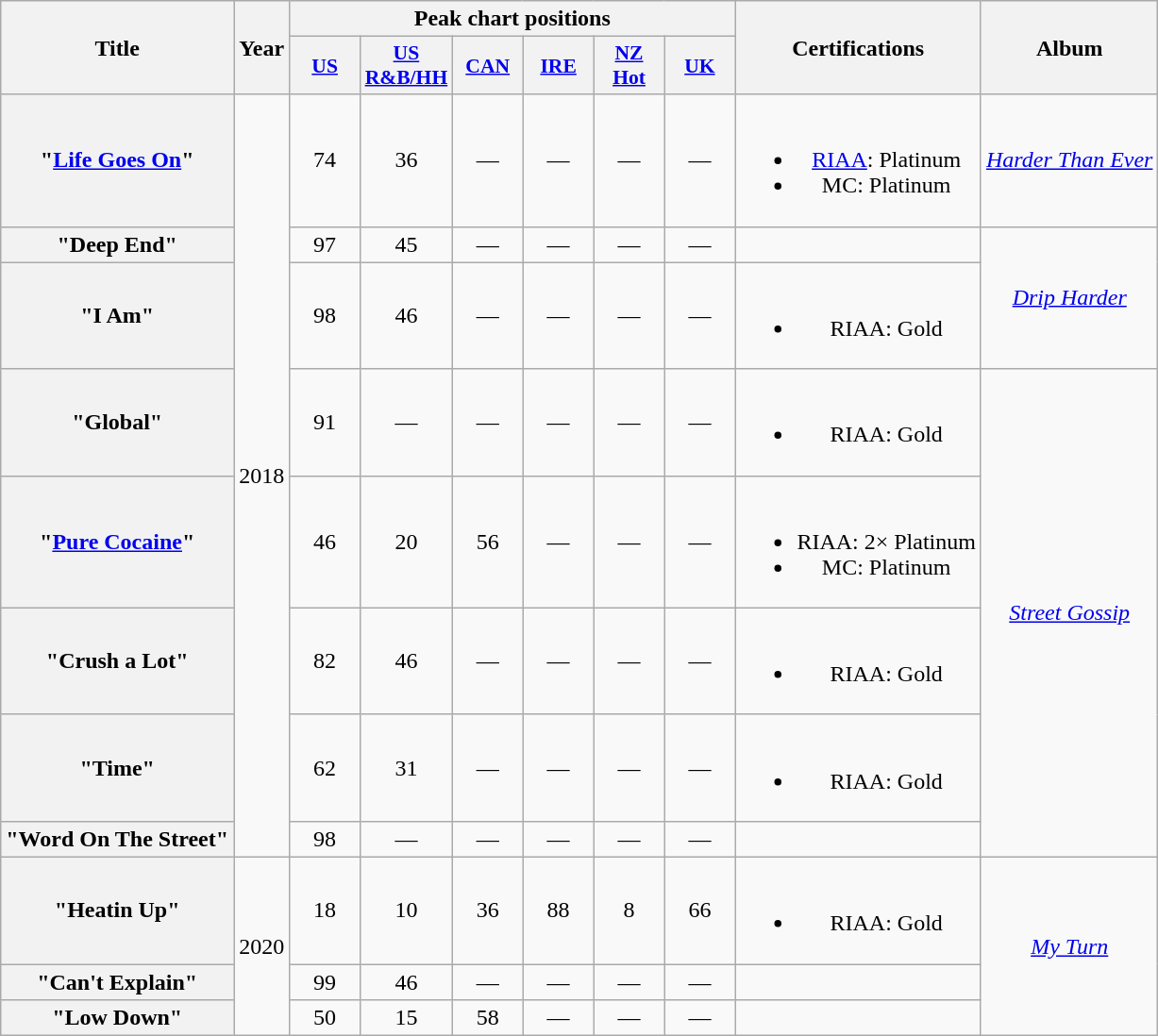<table class="wikitable plainrowheaders" style="text-align: center;">
<tr>
<th rowspan="2">Title</th>
<th rowspan="2">Year</th>
<th colspan="6">Peak chart positions</th>
<th rowspan="2">Certifications</th>
<th rowspan="2">Album</th>
</tr>
<tr>
<th scope="col" style="width:3em;font-size:90%;"><a href='#'>US</a></th>
<th scope="col" style="width:3em;font-size:90%;"><a href='#'>US<br>R&B/HH</a></th>
<th scope="col" style="width:3em;font-size:90%;"><a href='#'>CAN</a></th>
<th scope="col" style="width:3em;font-size:90%;"><a href='#'>IRE</a></th>
<th scope="col" style="width:3em;font-size:90%;"><a href='#'>NZ<br>Hot</a></th>
<th scope="col" style="width:3em;font-size:90%;"><a href='#'>UK</a></th>
</tr>
<tr>
<th scope="row">"<a href='#'>Life Goes On</a>"<br></th>
<td rowspan="8">2018</td>
<td>74</td>
<td>36</td>
<td>—</td>
<td>—</td>
<td>—</td>
<td>—</td>
<td><br><ul><li><a href='#'>RIAA</a>: Platinum</li><li>MC: Platinum</li></ul></td>
<td><em><a href='#'>Harder Than Ever</a></em></td>
</tr>
<tr>
<th scope="row">"Deep End"<br></th>
<td>97</td>
<td>45</td>
<td>—</td>
<td>—</td>
<td>—</td>
<td>—</td>
<td></td>
<td rowspan="2"><em><a href='#'>Drip Harder</a></em></td>
</tr>
<tr>
<th scope="row">"I Am"<br></th>
<td>98</td>
<td>46</td>
<td>—</td>
<td>—</td>
<td>—</td>
<td>—</td>
<td><br><ul><li>RIAA: Gold</li></ul></td>
</tr>
<tr>
<th scope="row">"Global"<br></th>
<td>91</td>
<td>—</td>
<td>—</td>
<td>—</td>
<td>—</td>
<td>—</td>
<td><br><ul><li>RIAA: Gold</li></ul></td>
<td rowspan="5"><em><a href='#'>Street Gossip</a></em></td>
</tr>
<tr>
<th scope="row">"<a href='#'>Pure Cocaine</a>"<br></th>
<td>46</td>
<td>20</td>
<td>56</td>
<td>—</td>
<td>—</td>
<td>—</td>
<td><br><ul><li>RIAA: 2× Platinum</li><li>MC: Platinum</li></ul></td>
</tr>
<tr>
<th scope="row">"Crush a Lot"<br></th>
<td>82</td>
<td>46</td>
<td>—</td>
<td>—</td>
<td>—</td>
<td>—</td>
<td><br><ul><li>RIAA: Gold</li></ul></td>
</tr>
<tr>
<th scope="row">"Time"<br></th>
<td>62</td>
<td>31</td>
<td>—</td>
<td>—</td>
<td>—</td>
<td>—</td>
<td><br><ul><li>RIAA: Gold</li></ul></td>
</tr>
<tr>
<th scope="row">"Word On The Street"<br></th>
<td>98</td>
<td>—</td>
<td>—</td>
<td>—</td>
<td>—</td>
<td>—</td>
<td></td>
</tr>
<tr>
<th scope="row">"Heatin Up"<br></th>
<td rowspan="3">2020</td>
<td>18</td>
<td>10</td>
<td>36</td>
<td>88</td>
<td>8</td>
<td>66</td>
<td><br><ul><li>RIAA: Gold</li></ul></td>
<td rowspan="3"><em><a href='#'>My Turn</a></em></td>
</tr>
<tr>
<th scope="row">"Can't Explain"<br></th>
<td>99</td>
<td>46</td>
<td>—</td>
<td>—</td>
<td>—</td>
<td>—</td>
<td></td>
</tr>
<tr>
<th scope="row">"Low Down"<br></th>
<td>50</td>
<td>15</td>
<td>58</td>
<td>—</td>
<td>—</td>
<td>—</td>
<td></td>
</tr>
</table>
